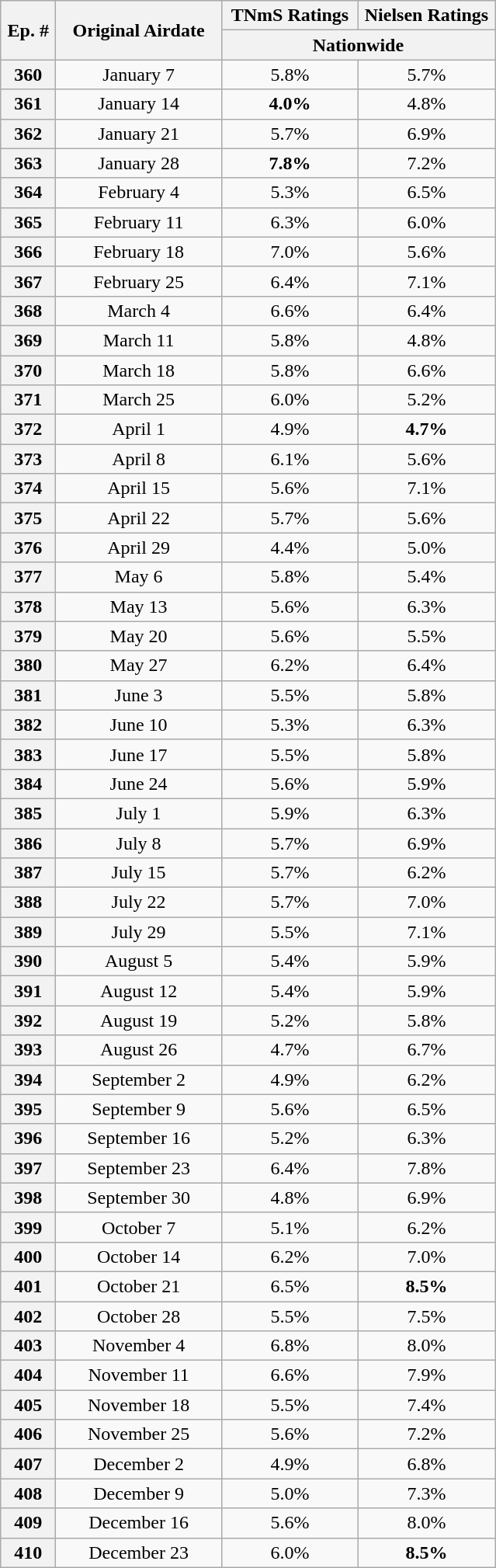<table class="wikitable" style="text-align:center;">
<tr>
<th rowspan="2" style="width:40px;">Ep. #</th>
<th rowspan="2" style="width:135px;">Original Airdate</th>
<th width=110><strong>TNmS Ratings</strong></th>
<th width=110><strong>Nielsen Ratings</strong></th>
</tr>
<tr>
<th colspan="2"><strong>Nationwide</strong></th>
</tr>
<tr>
<th>360</th>
<td>January 7</td>
<td>5.8%</td>
<td>5.7%</td>
</tr>
<tr>
<th>361</th>
<td>January 14</td>
<td><span><strong>4.0%</strong></span></td>
<td>4.8%</td>
</tr>
<tr>
<th>362</th>
<td>January 21</td>
<td>5.7%</td>
<td>6.9%</td>
</tr>
<tr>
<th>363</th>
<td>January 28</td>
<td><span><strong>7.8%</strong></span></td>
<td>7.2%</td>
</tr>
<tr>
<th>364</th>
<td>February 4</td>
<td>5.3%</td>
<td>6.5%</td>
</tr>
<tr>
<th>365</th>
<td>February 11</td>
<td>6.3%</td>
<td>6.0%</td>
</tr>
<tr>
<th>366</th>
<td>February 18</td>
<td>7.0%</td>
<td>5.6%</td>
</tr>
<tr>
<th>367</th>
<td>February 25</td>
<td>6.4%</td>
<td>7.1%</td>
</tr>
<tr>
<th>368</th>
<td>March 4</td>
<td>6.6%</td>
<td>6.4%</td>
</tr>
<tr>
<th>369</th>
<td>March 11</td>
<td>5.8%</td>
<td>4.8%</td>
</tr>
<tr>
<th>370</th>
<td>March 18</td>
<td>5.8%</td>
<td>6.6%</td>
</tr>
<tr>
<th>371</th>
<td>March 25</td>
<td>6.0%</td>
<td>5.2%</td>
</tr>
<tr>
<th>372</th>
<td>April 1</td>
<td>4.9%</td>
<td><span><strong>4.7%</strong></span></td>
</tr>
<tr>
<th>373</th>
<td>April 8</td>
<td>6.1%</td>
<td>5.6%</td>
</tr>
<tr>
<th>374</th>
<td>April 15</td>
<td>5.6%</td>
<td>7.1%</td>
</tr>
<tr>
<th>375</th>
<td>April 22</td>
<td>5.7%</td>
<td>5.6%</td>
</tr>
<tr>
<th>376</th>
<td>April 29</td>
<td>4.4%</td>
<td>5.0%</td>
</tr>
<tr>
<th>377</th>
<td>May 6</td>
<td>5.8%</td>
<td>5.4%</td>
</tr>
<tr>
<th>378</th>
<td>May 13</td>
<td>5.6%</td>
<td>6.3%</td>
</tr>
<tr>
<th>379</th>
<td>May 20</td>
<td>5.6%</td>
<td>5.5%</td>
</tr>
<tr>
<th>380</th>
<td>May 27</td>
<td>6.2%</td>
<td>6.4%</td>
</tr>
<tr>
<th>381</th>
<td>June 3</td>
<td>5.5%</td>
<td>5.8%</td>
</tr>
<tr>
<th>382</th>
<td>June 10</td>
<td>5.3%</td>
<td>6.3%</td>
</tr>
<tr>
<th>383</th>
<td>June 17</td>
<td>5.5%</td>
<td>5.8%</td>
</tr>
<tr>
<th>384</th>
<td>June 24</td>
<td>5.6%</td>
<td>5.9%</td>
</tr>
<tr>
<th>385</th>
<td>July 1</td>
<td>5.9%</td>
<td>6.3%</td>
</tr>
<tr>
<th>386</th>
<td>July 8</td>
<td>5.7%</td>
<td>6.9%</td>
</tr>
<tr>
<th>387</th>
<td>July 15</td>
<td>5.7%</td>
<td>6.2%</td>
</tr>
<tr>
<th>388</th>
<td>July 22</td>
<td>5.7%</td>
<td>7.0%</td>
</tr>
<tr>
<th>389</th>
<td>July 29</td>
<td>5.5%</td>
<td>7.1%</td>
</tr>
<tr>
<th>390</th>
<td>August 5</td>
<td>5.4%</td>
<td>5.9%</td>
</tr>
<tr>
<th>391</th>
<td>August 12</td>
<td>5.4%</td>
<td>5.9%</td>
</tr>
<tr>
<th>392</th>
<td>August 19</td>
<td>5.2%</td>
<td>5.8%</td>
</tr>
<tr>
<th>393</th>
<td>August 26</td>
<td>4.7%</td>
<td>6.7%</td>
</tr>
<tr>
<th>394</th>
<td>September 2</td>
<td>4.9%</td>
<td>6.2%</td>
</tr>
<tr>
<th>395</th>
<td>September 9</td>
<td>5.6%</td>
<td>6.5%</td>
</tr>
<tr>
<th>396</th>
<td>September 16</td>
<td>5.2%</td>
<td>6.3%</td>
</tr>
<tr>
<th>397</th>
<td>September 23</td>
<td>6.4%</td>
<td>7.8%</td>
</tr>
<tr>
<th>398</th>
<td>September 30</td>
<td>4.8%</td>
<td>6.9%</td>
</tr>
<tr>
<th>399</th>
<td>October 7</td>
<td>5.1%</td>
<td>6.2%</td>
</tr>
<tr>
<th>400</th>
<td>October 14</td>
<td>6.2%</td>
<td>7.0%</td>
</tr>
<tr>
<th>401</th>
<td>October 21</td>
<td>6.5%</td>
<td><span><strong>8.5%</strong></span></td>
</tr>
<tr>
<th>402</th>
<td>October 28</td>
<td>5.5%</td>
<td>7.5%</td>
</tr>
<tr>
<th>403</th>
<td>November 4</td>
<td>6.8%</td>
<td>8.0%</td>
</tr>
<tr>
<th>404</th>
<td>November 11</td>
<td>6.6%</td>
<td>7.9%</td>
</tr>
<tr>
<th>405</th>
<td>November 18</td>
<td>5.5%</td>
<td>7.4%</td>
</tr>
<tr>
<th>406</th>
<td>November 25</td>
<td>5.6%</td>
<td>7.2%</td>
</tr>
<tr>
<th>407</th>
<td>December 2</td>
<td>4.9%</td>
<td>6.8%</td>
</tr>
<tr>
<th>408</th>
<td>December 9</td>
<td>5.0%</td>
<td>7.3%</td>
</tr>
<tr>
<th>409</th>
<td>December 16</td>
<td>5.6%</td>
<td>8.0%</td>
</tr>
<tr>
<th>410</th>
<td>December 23</td>
<td>6.0%</td>
<td><span><strong>8.5%</strong></span></td>
</tr>
</table>
